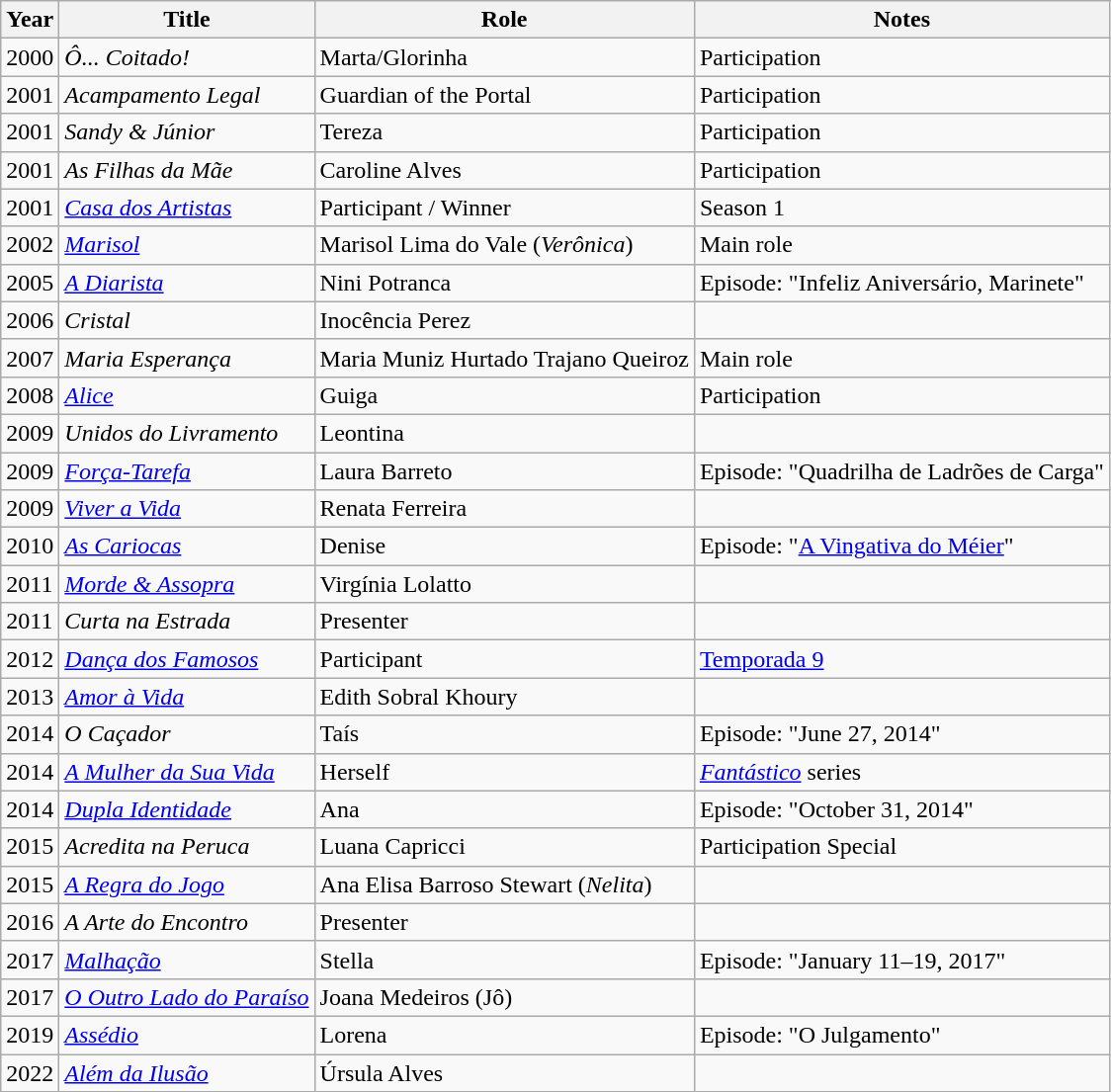<table class="wikitable" style="margin-bottom: 10px;">
<tr>
<th>Year</th>
<th>Title</th>
<th>Role</th>
<th>Notes</th>
</tr>
<tr>
<td>2000</td>
<td><em>Ô... Coitado!</em></td>
<td>Marta/Glorinha</td>
<td>Participation</td>
</tr>
<tr>
<td>2001</td>
<td><em>Acampamento Legal</em></td>
<td>Guardian of the Portal</td>
<td>Participation</td>
</tr>
<tr>
<td>2001</td>
<td><em>Sandy & Júnior</em></td>
<td>Tereza</td>
<td>Participation</td>
</tr>
<tr>
<td>2001</td>
<td><em>As Filhas da Mãe</em></td>
<td>Caroline Alves</td>
<td>Participation</td>
</tr>
<tr>
<td>2001</td>
<td><em><a href='#'>Casa dos Artistas</a></em></td>
<td>Participant / Winner</td>
<td>Season 1</td>
</tr>
<tr>
<td>2002</td>
<td><em><a href='#'>Marisol</a></em></td>
<td>Marisol Lima do Vale (<em>Verônica</em>)</td>
<td>Main role</td>
</tr>
<tr>
<td>2005</td>
<td><em><a href='#'>A Diarista</a></em></td>
<td>Nini Potranca</td>
<td>Episode: "Infeliz Aniversário, Marinete"</td>
</tr>
<tr>
<td>2006</td>
<td><em>Cristal</em></td>
<td>Inocência Perez</td>
<td></td>
</tr>
<tr>
<td>2007</td>
<td><em>Maria Esperança</em></td>
<td>Maria Muniz Hurtado Trajano Queiroz</td>
<td>Main role</td>
</tr>
<tr>
<td>2008</td>
<td><em><a href='#'>Alice</a></em></td>
<td>Guiga</td>
<td>Participation</td>
</tr>
<tr>
<td>2009</td>
<td><em>Unidos do Livramento</em></td>
<td>Leontina</td>
<td></td>
</tr>
<tr>
<td>2009</td>
<td><em><a href='#'>Força-Tarefa</a></em></td>
<td>Laura Barreto</td>
<td>Episode: "Quadrilha de Ladrões de Carga"</td>
</tr>
<tr>
<td>2009</td>
<td><em><a href='#'>Viver a Vida</a></em></td>
<td>Renata Ferreira</td>
<td></td>
</tr>
<tr>
<td>2010</td>
<td><em><a href='#'>As Cariocas</a></em></td>
<td>Denise</td>
<td>Episode: "<a href='#'>A Vingativa do Méier</a>"</td>
</tr>
<tr>
<td>2011</td>
<td><em><a href='#'>Morde & Assopra</a></em></td>
<td>Virgínia Lolatto</td>
<td></td>
</tr>
<tr>
<td>2011</td>
<td><em>Curta na Estrada </em></td>
<td>Presenter</td>
<td></td>
</tr>
<tr>
<td>2012</td>
<td><em><a href='#'>Dança dos Famosos</a></em></td>
<td>Participant</td>
<td><a href='#'>Temporada 9</a></td>
</tr>
<tr>
<td>2013</td>
<td><em><a href='#'>Amor à Vida</a></em></td>
<td>Edith Sobral Khoury</td>
<td></td>
</tr>
<tr>
<td>2014</td>
<td><em>O Caçador</em></td>
<td>Taís</td>
<td>Episode: "June 27, 2014"</td>
</tr>
<tr>
<td>2014</td>
<td><em><a href='#'>A Mulher da Sua Vida</a></em></td>
<td>Herself</td>
<td><em><a href='#'>Fantástico</a></em> series</td>
</tr>
<tr>
<td>2014</td>
<td><em><a href='#'>Dupla Identidade</a></em></td>
<td>Ana</td>
<td>Episode: "October 31, 2014"</td>
</tr>
<tr>
<td>2015</td>
<td><em>Acredita na Peruca</em></td>
<td>Luana Capricci</td>
<td>Participation Special</td>
</tr>
<tr>
<td>2015</td>
<td><em><a href='#'>A Regra do Jogo</a></em></td>
<td>Ana Elisa Barroso Stewart (<em>Nelita</em>)</td>
<td></td>
</tr>
<tr>
<td>2016</td>
<td><em>A Arte do Encontro</em></td>
<td>Presenter</td>
<td></td>
</tr>
<tr>
<td>2017</td>
<td><em><a href='#'>Malhação</a></em></td>
<td>Stella</td>
<td>Episode: "January 11–19, 2017"</td>
</tr>
<tr>
<td>2017</td>
<td><em><a href='#'>O Outro Lado do Paraíso</a></em></td>
<td>Joana Medeiros (Jô)</td>
<td></td>
</tr>
<tr>
<td>2019</td>
<td><em><a href='#'>Assédio</a></em></td>
<td>Lorena</td>
<td>Episode: "O Julgamento"</td>
</tr>
<tr>
<td>2022</td>
<td><em><a href='#'>Além da Ilusão</a></em></td>
<td>Úrsula Alves</td>
<td></td>
</tr>
</table>
